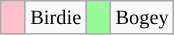<table class="wikitable" span=50 style="font-size:85%;">
<tr>
<td style="background: Pink;" width=10></td>
<td>Birdie</td>
<td style="background: PaleGreen;" width=10></td>
<td>Bogey </td>
</tr>
</table>
